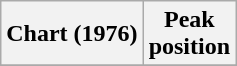<table class="wikitable sortable plainrowheaders" style="text-align:center">
<tr>
<th scope="col">Chart (1976)</th>
<th scope="col">Peak<br>position</th>
</tr>
<tr>
</tr>
</table>
